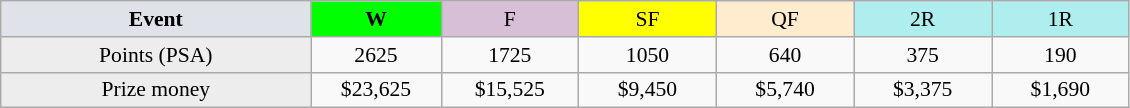<table class=wikitable style=font-size:90%;text-align:center>
<tr>
<td width=200 colspan=1 bgcolor=#dfe2e9><strong>Event</strong></td>
<td width=80 bgcolor=lime><strong>W</strong></td>
<td width=85 bgcolor=#D8BFD8>F</td>
<td width=85 bgcolor=#FFFF00>SF</td>
<td width=85 bgcolor=#ffebcd>QF</td>
<td width=85 bgcolor=#afeeee>2R</td>
<td width=85 bgcolor=#afeeee>1R</td>
</tr>
<tr>
<td bgcolor=#EDEDED>Points (PSA)</td>
<td>2625</td>
<td>1725</td>
<td>1050</td>
<td>640</td>
<td>375</td>
<td>190</td>
</tr>
<tr>
<td bgcolor=#EDEDED>Prize money</td>
<td>$23,625</td>
<td>$15,525</td>
<td>$9,450</td>
<td>$5,740</td>
<td>$3,375</td>
<td>$1,690</td>
</tr>
</table>
